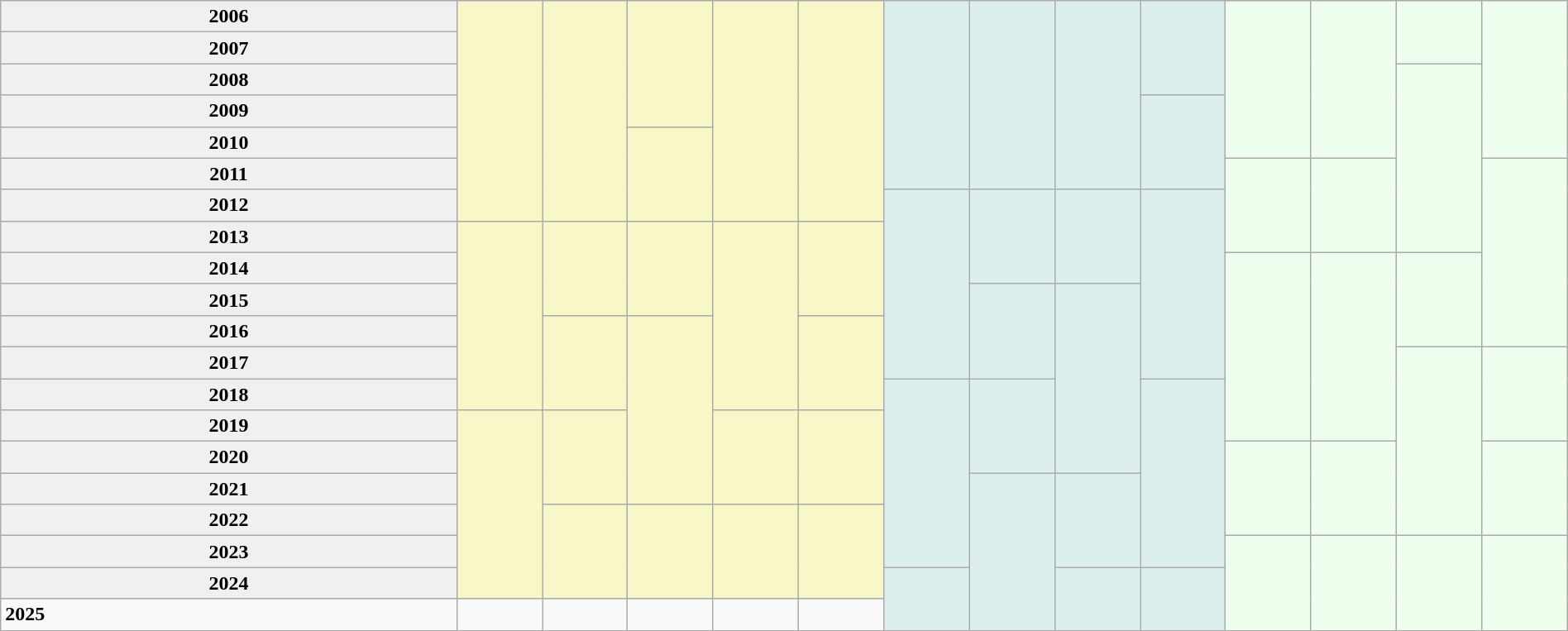<table class="wikitable" width="100%" border="1" cellpadding="5" cellspacing="0">
<tr align="center">
<td style="background: #f0f0f0"><strong>2006</strong></td>
<td style='background: #f7f7c7; ' valign="middle" rowspan=7></td>
<td style='background: #f7f7c7; ' valign="middle" rowspan=7></td>
<td style='background: #f7f7c7; ' valign="middle" rowspan=4></td>
<td style='background: #f7f7c7; ' valign="middle" rowspan=7></td>
<td style='background: #f7f7c7; ' valign="middle" rowspan=7></td>
<td style='background: #ddeeee; ' valign="middle" rowspan=6></td>
<td style='background: #ddeeee; ' valign="middle" rowspan=6></td>
<td style='background: #ddeeee; ' valign="middle" rowspan=6></td>
<td style='background: #ddeeee; ' valign="middle" rowspan=3></td>
<td style='background: #eeffee; ' valign="middle" rowspan=5></td>
<td style='background: #eeffee; ' valign="middle" rowspan=5></td>
<td style='background: #eeffee; ' valign="middle" rowspan=2></td>
<td style='background: #eeffee; ' valign="middle" rowspan=5></td>
</tr>
<tr align="center">
<td style="background: #f0f0f0"><strong>2007</strong></td>
</tr>
<tr align="center">
<td style="background: #f0f0f0"><strong>2008</strong></td>
<td style='background: #eeffee; ' valign="middle" rowspan=6></td>
</tr>
<tr align="center">
<td style="background: #f0f0f0"><strong>2009</strong></td>
<td style='background: #ddeeee; ' valign="middle" rowspan=3></td>
</tr>
<tr align="center">
<td style="background: #f0f0f0"><strong>2010</strong></td>
<td style='background: #f7f7c7; ' valign="middle" rowspan=3></td>
</tr>
<tr align="center">
<td style="background: #f0f0f0"><strong>2011</strong></td>
<td style='background: #eeffee; ' valign="middle" rowspan=3></td>
<td style='background: #eeffee; ' valign="middle" rowspan=3></td>
<td style='background: #eeffee; ' valign="middle" rowspan=6></td>
</tr>
<tr align="center">
<td style="background: #f0f0f0"><strong>2012</strong></td>
<td style='background: #ddeeee; ' valign="middle" rowspan=6></td>
<td style='background: #ddeeee; ' valign="middle" rowspan=3></td>
<td style='background: #ddeeee; ' valign="middle" rowspan=3></td>
<td style='background: #ddeeee; ' valign="middle" rowspan=6></td>
</tr>
<tr align="center">
<td style="background: #f0f0f0"><strong>2013</strong></td>
<td style='background: #f7f7c7; ' valign="middle" rowspan=6></td>
<td style='background: #f7f7c7; ' valign="middle" rowspan=3></td>
<td style='background: #f7f7c7; ' valign="middle" rowspan=3></td>
<td style='background: #f7f7c7; ' valign="middle" rowspan=6></td>
<td style='background: #f7f7c7; ' valign="middle" rowspan=3></td>
</tr>
<tr align="center">
<td style="background: #f0f0f0"><strong>2014</strong></td>
<td style='background: #eeffee; ' valign="middle" rowspan=6></td>
<td style='background: #eeffee; ' valign="middle" rowspan=6></td>
<td style='background: #eeffee; ' valign="middle" rowspan=3></td>
</tr>
<tr align="center">
<td style="background: #f0f0f0"><strong>2015</strong></td>
<td style='background: #ddeeee; ' valign="middle" rowspan=3></td>
<td style='background: #ddeeee; ' valign="middle" rowspan=6></td>
</tr>
<tr align="center">
<td style="background: #f0f0f0"><strong>2016</strong></td>
<td style='background: #f7f7c7; ' valign="middle" rowspan=3></td>
<td style='background: #f7f7c7; ' valign="middle" rowspan=6></td>
<td style='background: #f7f7c7; ' valign="middle" rowspan=3></td>
</tr>
<tr align="center">
<td style="background: #f0f0f0"><strong>2017</strong></td>
<td style='background: #eeffee; ' valign="middle" rowspan=6></td>
<td style='background: #eeffee; ' valign="middle" rowspan=3></td>
</tr>
<tr align="center">
<td style="background: #f0f0f0"><strong>2018</strong></td>
<td style='background: #ddeeee; ' valign="middle" rowspan=6></td>
<td style='background: #ddeeee; ' valign="middle" rowspan=3></td>
<td style='background: #ddeeee; ' valign="middle" rowspan=6></td>
</tr>
<tr align="center">
<td style="background: #f0f0f0"><strong>2019</strong></td>
<td style='background: #f7f7c7; ' valign="middle" rowspan=6></td>
<td style='background: #f7f7c7; ' valign="middle" rowspan=3></td>
<td style='background: #f7f7c7; ' valign="middle" rowspan=3></td>
<td style='background: #f7f7c7; ' valign="middle" rowspan=3></td>
</tr>
<tr align="center">
<td style="background: #f0f0f0"><strong>2020</strong></td>
<td style='background: #eeffee; ' valign="middle" rowspan=3></td>
<td style='background: #eeffee; ' valign="middle" rowspan=3></td>
<td style='background: #eeffee; ' valign="middle" rowspan=3></td>
</tr>
<tr align="center">
<td style="background: #f0f0f0"><strong>2021</strong></td>
<td rowspan="5" style="background: #ddeeee; " valign="middle"></td>
<td style='background: #ddeeee; ' valign="middle" rowspan=3></td>
</tr>
<tr align="center">
<td style="background: #f0f0f0"><strong>2022</strong></td>
<td style='background: #f7f7c7; ' valign="middle" rowspan=3></td>
<td style='background: #f7f7c7; ' valign="middle" rowspan=3></td>
<td style='background: #f7f7c7; ' valign="middle" rowspan=3></td>
<td style='background: #f7f7c7; ' valign="middle" rowspan=3></td>
</tr>
<tr align="center">
<td style="background: #f0f0f0"><strong>2023</strong></td>
<td rowspan="3" style="background: #eeffee; " valign="middle"></td>
<td rowspan="3" style="background: #eeffee; " valign="middle"></td>
<td rowspan="3" style="background: #eeffee; " valign="middle"></td>
<td rowspan="3" style="background: #eeffee; " valign="middle"></td>
</tr>
<tr align="center">
<td style="background: #f0f0f0"><strong>2024</strong></td>
<td rowspan="2" style="background: #ddeeee; " valign="middle"></td>
<td rowspan="2" style="background: #ddeeee; " valign="middle"></td>
<td rowspan="2" style="background: #ddeeee; " valign="middle"></td>
</tr>
<tr>
<td><strong>2025</strong></td>
<td></td>
<td></td>
<td></td>
<td></td>
<td></td>
</tr>
</table>
